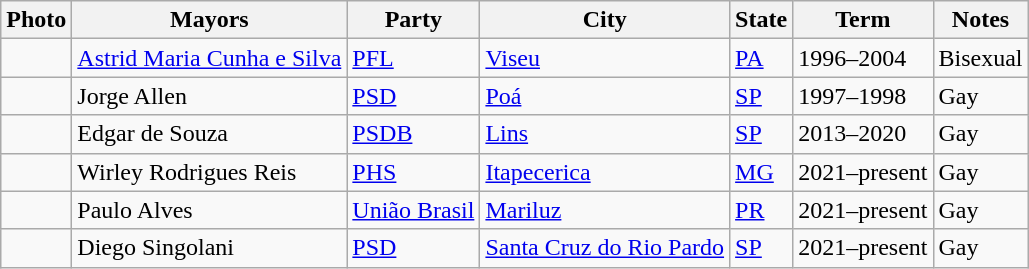<table class="wikitable">
<tr>
<th>Photo</th>
<th>Mayors</th>
<th>Party</th>
<th>City</th>
<th>State</th>
<th>Term</th>
<th>Notes</th>
</tr>
<tr>
<td></td>
<td><a href='#'>Astrid Maria Cunha e Silva</a></td>
<td><a href='#'>PFL</a></td>
<td><a href='#'>Viseu</a></td>
<td><a href='#'>PA</a></td>
<td>1996–2004</td>
<td>Bisexual</td>
</tr>
<tr>
<td></td>
<td>Jorge Allen</td>
<td><a href='#'>PSD</a></td>
<td><a href='#'>Poá</a></td>
<td><a href='#'>SP</a></td>
<td>1997–1998</td>
<td>Gay</td>
</tr>
<tr>
<td></td>
<td>Edgar de Souza</td>
<td><a href='#'>PSDB</a></td>
<td><a href='#'>Lins</a></td>
<td><a href='#'>SP</a></td>
<td>2013–2020</td>
<td>Gay</td>
</tr>
<tr>
<td></td>
<td>Wirley Rodrigues Reis</td>
<td><a href='#'>PHS</a></td>
<td><a href='#'>Itapecerica</a></td>
<td><a href='#'>MG</a></td>
<td>2021–present</td>
<td>Gay</td>
</tr>
<tr>
<td></td>
<td>Paulo Alves</td>
<td><a href='#'>União Brasil</a></td>
<td><a href='#'>Mariluz</a></td>
<td><a href='#'>PR</a></td>
<td>2021–present</td>
<td>Gay</td>
</tr>
<tr>
<td></td>
<td>Diego Singolani</td>
<td><a href='#'>PSD</a></td>
<td><a href='#'>Santa Cruz do Rio Pardo</a></td>
<td><a href='#'>SP</a></td>
<td>2021–present</td>
<td>Gay</td>
</tr>
</table>
